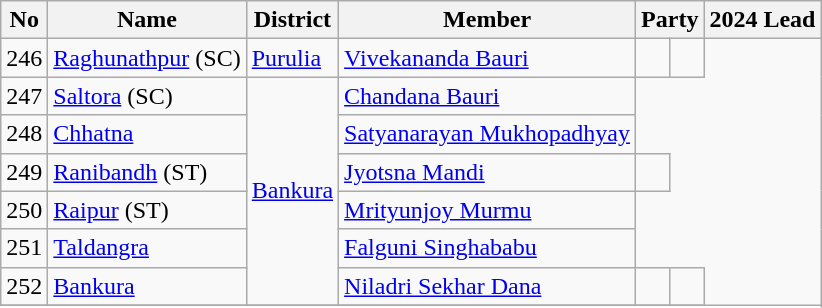<table class="wikitable sortable">
<tr>
<th>No</th>
<th>Name</th>
<th>District</th>
<th>Member</th>
<th colspan="2">Party</th>
<th colspan="2">2024 Lead</th>
</tr>
<tr>
<td>246</td>
<td><a href='#'>Raghunathpur</a> (SC)</td>
<td><a href='#'>Purulia</a></td>
<td><a href='#'>Vivekananda Bauri</a></td>
<td></td>
<td></td>
</tr>
<tr>
<td>247</td>
<td><a href='#'>Saltora</a> (SC)</td>
<td rowspan=6><a href='#'>Bankura</a></td>
<td><a href='#'>Chandana Bauri</a></td>
</tr>
<tr>
<td>248</td>
<td><a href='#'>Chhatna</a></td>
<td><a href='#'>Satyanarayan Mukhopadhyay</a></td>
</tr>
<tr>
<td>249</td>
<td><a href='#'>Ranibandh</a> (ST)</td>
<td><a href='#'>Jyotsna Mandi</a></td>
<td></td>
</tr>
<tr>
<td>250</td>
<td><a href='#'>Raipur</a> (ST)</td>
<td><a href='#'>Mrityunjoy Murmu</a></td>
</tr>
<tr>
<td>251</td>
<td><a href='#'>Taldangra</a></td>
<td><a href='#'>Falguni Singhababu</a></td>
</tr>
<tr>
<td>252</td>
<td><a href='#'>Bankura</a></td>
<td><a href='#'>Niladri Sekhar Dana</a></td>
<td></td>
<td></td>
</tr>
<tr>
</tr>
</table>
